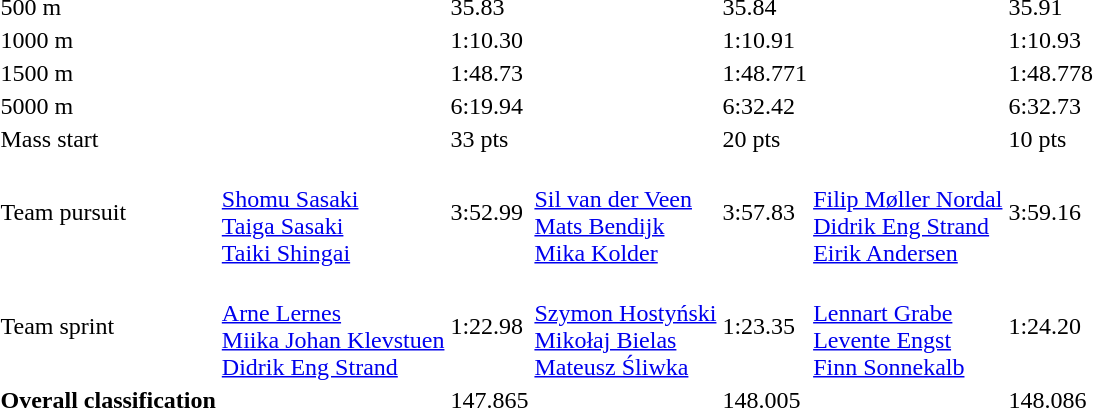<table>
<tr>
<td>500 m</td>
<td></td>
<td>35.83</td>
<td></td>
<td>35.84</td>
<td></td>
<td>35.91</td>
</tr>
<tr>
<td>1000 m</td>
<td></td>
<td>1:10.30</td>
<td></td>
<td>1:10.91</td>
<td></td>
<td>1:10.93</td>
</tr>
<tr>
<td>1500 m</td>
<td></td>
<td>1:48.73</td>
<td></td>
<td>1:48.771</td>
<td></td>
<td>1:48.778</td>
</tr>
<tr>
<td>5000 m</td>
<td></td>
<td>6:19.94</td>
<td></td>
<td>6:32.42</td>
<td></td>
<td>6:32.73</td>
</tr>
<tr>
<td>Mass start</td>
<td></td>
<td>33 pts</td>
<td></td>
<td>20 pts</td>
<td></td>
<td>10 pts</td>
</tr>
<tr>
<td>Team pursuit</td>
<td><br><a href='#'>Shomu Sasaki</a><br><a href='#'>Taiga Sasaki</a><br><a href='#'>Taiki Shingai</a></td>
<td>3:52.99</td>
<td><br><a href='#'>Sil van der Veen</a><br><a href='#'>Mats Bendijk</a><br><a href='#'>Mika Kolder</a></td>
<td>3:57.83</td>
<td><br><a href='#'>Filip Møller Nordal</a><br><a href='#'>Didrik Eng Strand</a><br><a href='#'>Eirik Andersen</a></td>
<td>3:59.16</td>
</tr>
<tr>
<td>Team sprint</td>
<td><br><a href='#'>Arne Lernes</a><br><a href='#'>Miika Johan Klevstuen</a><br><a href='#'>Didrik Eng Strand</a></td>
<td>1:22.98</td>
<td><br><a href='#'>Szymon Hostyński</a><br><a href='#'>Mikołaj Bielas</a><br><a href='#'>Mateusz Śliwka</a></td>
<td>1:23.35</td>
<td><br><a href='#'>Lennart Grabe</a><br><a href='#'>Levente Engst</a><br><a href='#'>Finn Sonnekalb</a></td>
<td>1:24.20</td>
</tr>
<tr>
<td><strong>Overall classification</strong></td>
<td></td>
<td>147.865</td>
<td></td>
<td>148.005</td>
<td></td>
<td>148.086</td>
</tr>
</table>
